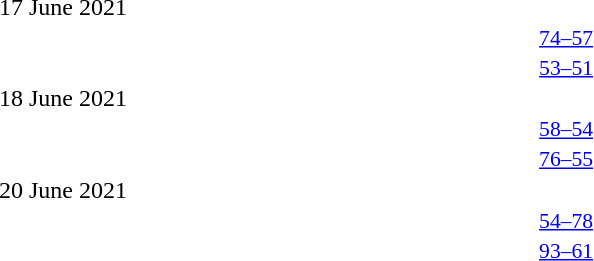<table style="width:100%;" cellspacing="1">
<tr>
<th width=25%></th>
<th width=2%></th>
<th width=6%></th>
<th width=2%></th>
<th width=25%></th>
</tr>
<tr>
<td>17 June 2021</td>
</tr>
<tr style=font-size:90%>
<td align=right></td>
<td></td>
<td align=center><a href='#'>74–57</a></td>
<td></td>
<td></td>
<td></td>
</tr>
<tr style=font-size:90%>
<td align=right></td>
<td></td>
<td align=center><a href='#'>53–51</a></td>
<td></td>
<td></td>
<td></td>
</tr>
<tr>
<td>18 June 2021</td>
</tr>
<tr style=font-size:90%>
<td align=right></td>
<td></td>
<td align=center><a href='#'>58–54</a></td>
<td></td>
<td></td>
<td></td>
</tr>
<tr style=font-size:90%>
<td align=right></td>
<td></td>
<td align=center><a href='#'>76–55</a></td>
<td></td>
<td></td>
<td></td>
</tr>
<tr>
<td>20 June 2021</td>
</tr>
<tr style=font-size:90%>
<td align=right></td>
<td></td>
<td align=center><a href='#'>54–78</a></td>
<td></td>
<td></td>
<td></td>
</tr>
<tr style=font-size:90%>
<td align=right></td>
<td></td>
<td align=center><a href='#'>93–61</a></td>
<td></td>
<td></td>
<td></td>
</tr>
</table>
